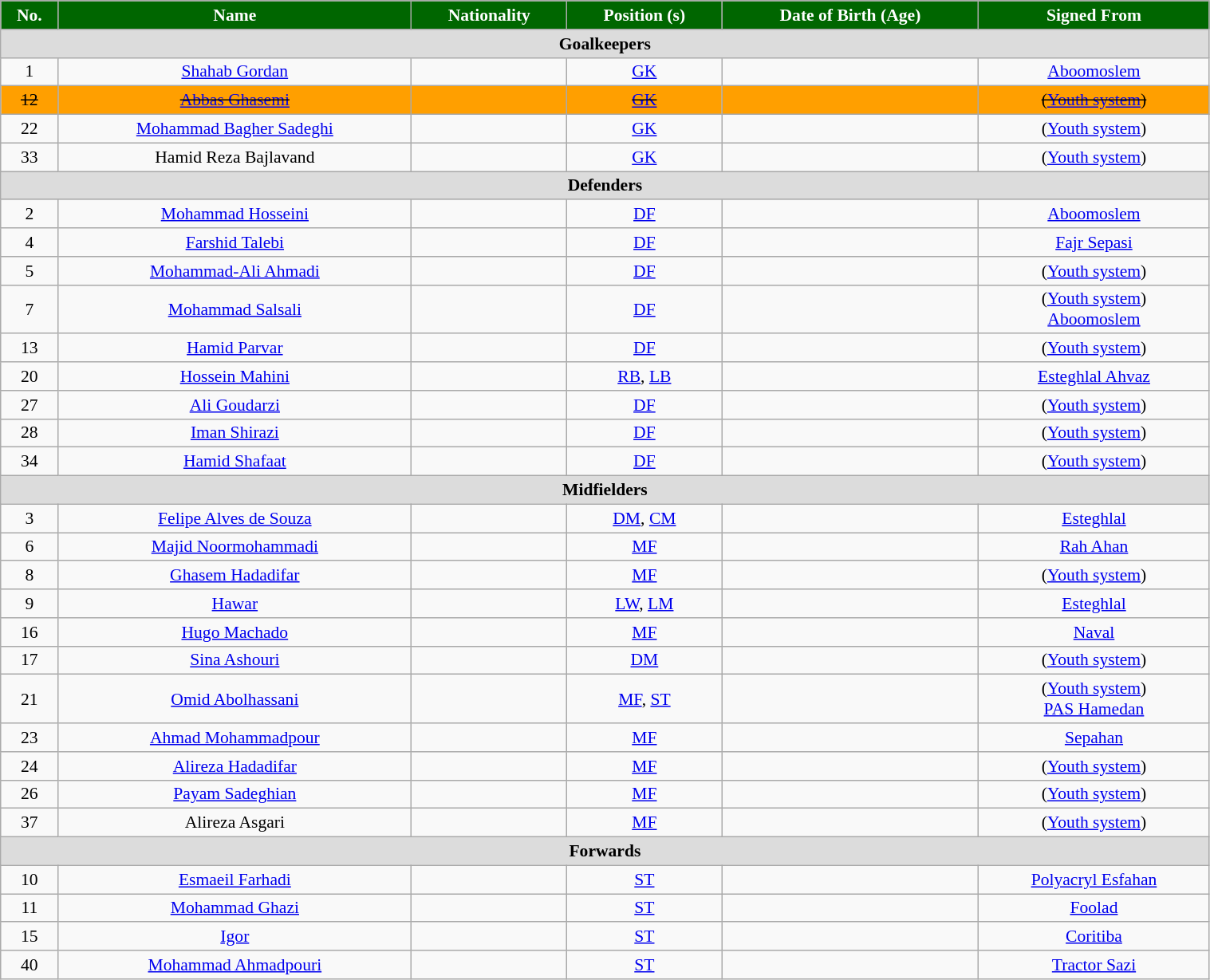<table class="wikitable" style="text-align: center; font-size:90%" width=80%>
<tr>
<th style="background: #006600; color:white" align=right>No.</th>
<th style="background: #006600; color:white" align=right>Name</th>
<th style="background: #006600; color:white" align=right>Nationality</th>
<th style="background: #006600; color:white" align=right>Position (s)</th>
<th style="background: #006600; color:white" align=right>Date of Birth (Age)</th>
<th style="background: #006600; color:white" align=right>Signed From</th>
</tr>
<tr>
<th colspan=6 style="background: #DCDCDC" align=right>Goalkeepers</th>
</tr>
<tr>
<td>1</td>
<td><a href='#'>Shahab Gordan</a></td>
<td></td>
<td><a href='#'>GK</a></td>
<td></td>
<td> <a href='#'>Aboomoslem</a></td>
</tr>
<tr style="background:#ff9f00;">
<td><s>12</s></td>
<td><s><a href='#'>Abbas Ghasemi</a></s></td>
<td></td>
<td><s><a href='#'>GK</a></s></td>
<td><s></s></td>
<td><s>(<a href='#'>Youth system</a>)</s></td>
</tr>
<tr>
<td>22</td>
<td><a href='#'>Mohammad Bagher Sadeghi</a></td>
<td></td>
<td><a href='#'>GK</a></td>
<td></td>
<td>(<a href='#'>Youth system</a>)</td>
</tr>
<tr>
<td>33</td>
<td>Hamid Reza Bajlavand</td>
<td></td>
<td><a href='#'>GK</a></td>
<td></td>
<td>(<a href='#'>Youth system</a>)</td>
</tr>
<tr>
<th colspan=6 style="background: #DCDCDC" align=right>Defenders</th>
</tr>
<tr>
<td>2</td>
<td><a href='#'>Mohammad Hosseini</a></td>
<td></td>
<td><a href='#'>DF</a></td>
<td></td>
<td> <a href='#'>Aboomoslem</a></td>
</tr>
<tr>
<td>4</td>
<td><a href='#'>Farshid Talebi</a></td>
<td></td>
<td><a href='#'>DF</a></td>
<td></td>
<td> <a href='#'>Fajr Sepasi</a></td>
</tr>
<tr>
<td>5</td>
<td><a href='#'>Mohammad-Ali Ahmadi</a></td>
<td></td>
<td><a href='#'>DF</a></td>
<td></td>
<td>(<a href='#'>Youth system</a>)</td>
</tr>
<tr>
<td>7</td>
<td><a href='#'>Mohammad Salsali</a></td>
<td></td>
<td><a href='#'>DF</a></td>
<td></td>
<td>(<a href='#'>Youth system</a>)<br> <a href='#'>Aboomoslem</a></td>
</tr>
<tr>
<td>13</td>
<td><a href='#'>Hamid Parvar</a></td>
<td></td>
<td><a href='#'>DF</a></td>
<td></td>
<td>(<a href='#'>Youth system</a>)</td>
</tr>
<tr>
<td>20</td>
<td><a href='#'>Hossein Mahini</a></td>
<td></td>
<td><a href='#'>RB</a>, <a href='#'>LB</a></td>
<td></td>
<td> <a href='#'>Esteghlal Ahvaz</a></td>
</tr>
<tr>
<td>27</td>
<td><a href='#'>Ali Goudarzi</a></td>
<td></td>
<td><a href='#'>DF</a></td>
<td></td>
<td>(<a href='#'>Youth system</a>)</td>
</tr>
<tr>
<td>28</td>
<td><a href='#'>Iman Shirazi</a></td>
<td></td>
<td><a href='#'>DF</a></td>
<td></td>
<td>(<a href='#'>Youth system</a>)</td>
</tr>
<tr>
<td>34</td>
<td><a href='#'>Hamid Shafaat</a></td>
<td></td>
<td><a href='#'>DF</a></td>
<td></td>
<td>(<a href='#'>Youth system</a>)</td>
</tr>
<tr>
<th colspan=6 style="background: #DCDCDC" align=right>Midfielders</th>
</tr>
<tr>
<td>3</td>
<td><a href='#'>Felipe Alves de Souza</a></td>
<td></td>
<td><a href='#'>DM</a>, <a href='#'>CM</a></td>
<td></td>
<td> <a href='#'>Esteghlal</a></td>
</tr>
<tr>
<td>6</td>
<td><a href='#'>Majid Noormohammadi</a></td>
<td></td>
<td><a href='#'>MF</a></td>
<td></td>
<td> <a href='#'>Rah Ahan</a></td>
</tr>
<tr>
<td>8</td>
<td><a href='#'>Ghasem Hadadifar</a></td>
<td></td>
<td><a href='#'>MF</a></td>
<td></td>
<td>(<a href='#'>Youth system</a>)</td>
</tr>
<tr>
<td>9</td>
<td><a href='#'>Hawar</a></td>
<td></td>
<td><a href='#'>LW</a>, <a href='#'>LM</a></td>
<td></td>
<td> <a href='#'>Esteghlal</a></td>
</tr>
<tr>
<td>16</td>
<td><a href='#'>Hugo Machado</a></td>
<td></td>
<td><a href='#'>MF</a></td>
<td></td>
<td> <a href='#'>Naval</a></td>
</tr>
<tr>
<td>17</td>
<td><a href='#'>Sina Ashouri</a></td>
<td></td>
<td><a href='#'>DM</a></td>
<td></td>
<td>(<a href='#'>Youth system</a>)</td>
</tr>
<tr>
<td>21</td>
<td><a href='#'>Omid Abolhassani</a></td>
<td></td>
<td><a href='#'>MF</a>, <a href='#'>ST</a></td>
<td></td>
<td>(<a href='#'>Youth system</a>)<br> <a href='#'>PAS Hamedan</a></td>
</tr>
<tr>
<td>23</td>
<td><a href='#'>Ahmad Mohammadpour</a></td>
<td></td>
<td><a href='#'>MF</a></td>
<td></td>
<td> <a href='#'>Sepahan</a></td>
</tr>
<tr>
<td>24</td>
<td><a href='#'>Alireza Hadadifar</a></td>
<td></td>
<td><a href='#'>MF</a></td>
<td></td>
<td>(<a href='#'>Youth system</a>)</td>
</tr>
<tr>
<td>26</td>
<td><a href='#'>Payam Sadeghian</a></td>
<td></td>
<td><a href='#'>MF</a></td>
<td></td>
<td>(<a href='#'>Youth system</a>)</td>
</tr>
<tr>
<td>37</td>
<td>Alireza Asgari</td>
<td></td>
<td><a href='#'>MF</a></td>
<td></td>
<td>(<a href='#'>Youth system</a>)</td>
</tr>
<tr>
<th colspan=11 style="background: #DCDCDC" align=right>Forwards</th>
</tr>
<tr>
<td>10</td>
<td><a href='#'>Esmaeil Farhadi</a></td>
<td></td>
<td><a href='#'>ST</a></td>
<td></td>
<td> <a href='#'>Polyacryl Esfahan</a></td>
</tr>
<tr>
<td>11</td>
<td><a href='#'>Mohammad Ghazi</a></td>
<td></td>
<td><a href='#'>ST</a></td>
<td></td>
<td> <a href='#'>Foolad</a></td>
</tr>
<tr>
<td>15</td>
<td><a href='#'>Igor</a></td>
<td></td>
<td><a href='#'>ST</a></td>
<td></td>
<td> <a href='#'>Coritiba</a></td>
</tr>
<tr>
<td>40</td>
<td><a href='#'>Mohammad Ahmadpouri</a></td>
<td></td>
<td><a href='#'>ST</a></td>
<td></td>
<td> <a href='#'>Tractor Sazi</a></td>
</tr>
</table>
